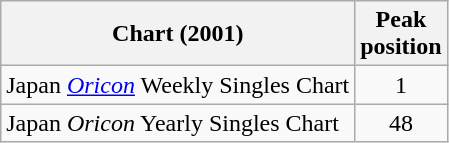<table class="wikitable sortable">
<tr>
<th>Chart (2001)</th>
<th>Peak<br>position</th>
</tr>
<tr>
<td>Japan <em><a href='#'>Oricon</a></em> Weekly Singles Chart</td>
<td align="center">1</td>
</tr>
<tr>
<td>Japan <em>Oricon</em> Yearly Singles Chart</td>
<td align="center">48</td>
</tr>
</table>
